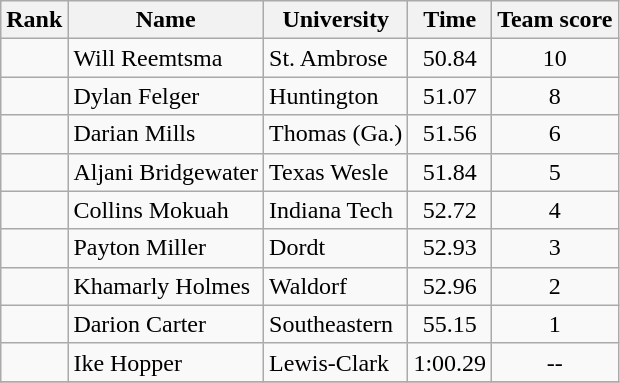<table class="wikitable sortable" style="text-align:center">
<tr>
<th>Rank</th>
<th>Name</th>
<th>University</th>
<th>Time</th>
<th>Team score</th>
</tr>
<tr>
<td></td>
<td align=left>Will Reemtsma</td>
<td align="left">St. Ambrose</td>
<td>50.84</td>
<td>10</td>
</tr>
<tr>
<td></td>
<td align=left>Dylan Felger</td>
<td align="left">Huntington</td>
<td>51.07</td>
<td>8</td>
</tr>
<tr>
<td></td>
<td align=left>Darian Mills</td>
<td align="left">Thomas (Ga.)</td>
<td>51.56</td>
<td>6</td>
</tr>
<tr>
<td></td>
<td align=left>Aljani Bridgewater</td>
<td align="left">Texas Wesle</td>
<td>51.84</td>
<td>5</td>
</tr>
<tr>
<td></td>
<td align=left>Collins Mokuah</td>
<td align="left">Indiana Tech</td>
<td>52.72</td>
<td>4</td>
</tr>
<tr>
<td></td>
<td align=left>Payton Miller</td>
<td align="left">Dordt</td>
<td>52.93</td>
<td>3</td>
</tr>
<tr>
<td></td>
<td align=left>Khamarly Holmes</td>
<td align="left">Waldorf</td>
<td>52.96</td>
<td>2</td>
</tr>
<tr>
<td></td>
<td align=left>Darion Carter</td>
<td align="left">Southeastern</td>
<td>55.15</td>
<td>1</td>
</tr>
<tr>
<td></td>
<td align=left>Ike Hopper</td>
<td align="left">Lewis-Clark</td>
<td>1:00.29</td>
<td>--</td>
</tr>
<tr>
</tr>
</table>
